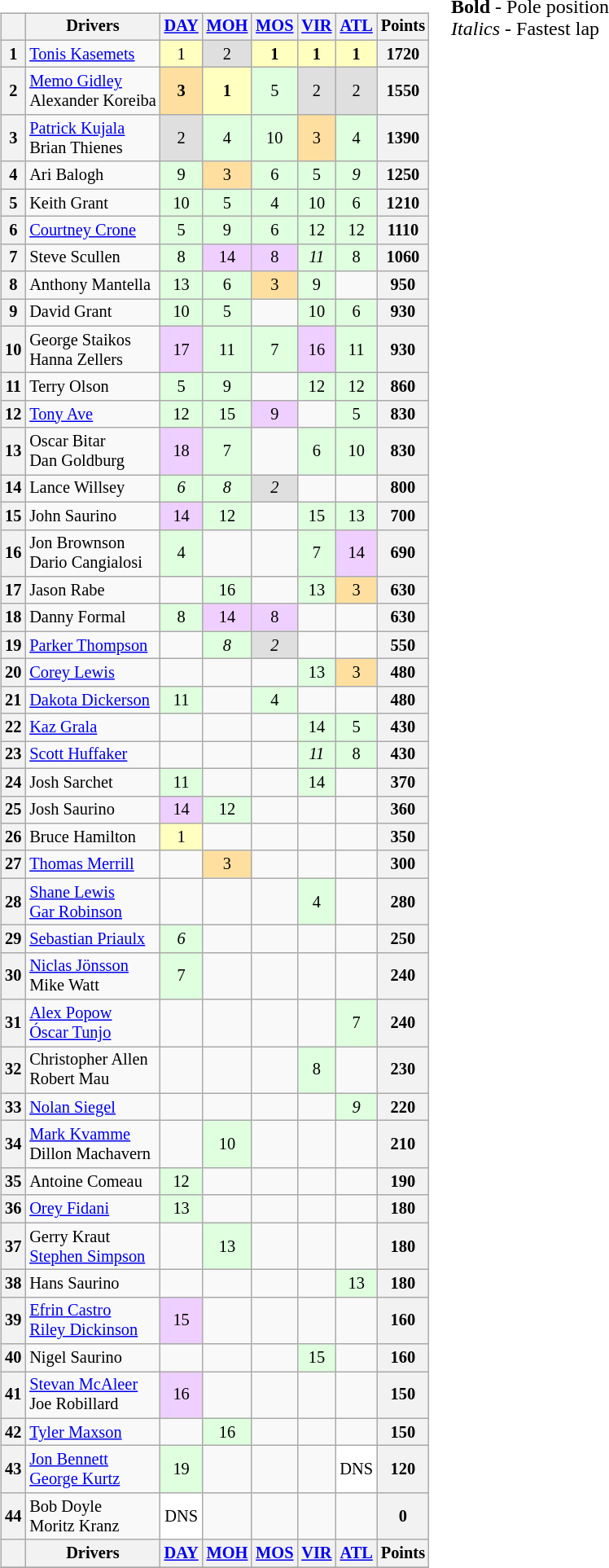<table>
<tr>
<td><br><table class="wikitable" style="font-size:85%; text-align:center">
<tr>
<th></th>
<th>Drivers</th>
<th><a href='#'>DAY</a><br></th>
<th><a href='#'>MOH</a><br></th>
<th><a href='#'>MOS</a><br></th>
<th><a href='#'>VIR</a><br></th>
<th><a href='#'>ATL</a><br></th>
<th>Points</th>
</tr>
<tr>
<th>1</th>
<td align=left> <a href='#'>Tonis Kasemets</a></td>
<td style="background:#ffffbf;">1</td>
<td style="background:#dfdfdf;">2</td>
<td style="background:#ffffbf;"><strong>1</strong></td>
<td style="background:#ffffbf;"><strong>1</strong></td>
<td style="background:#ffffbf;"><strong>1</strong></td>
<th>1720</th>
</tr>
<tr>
<th>2</th>
<td align=left> <a href='#'>Memo Gidley</a><br> Alexander Koreiba</td>
<td style="background:#ffdf9f;"><strong>3</strong></td>
<td style="background:#ffffbf;"><strong>1</strong></td>
<td style="background:#dfffdf;">5</td>
<td style="background:#dfdfdf;">2</td>
<td style="background:#dfdfdf;">2</td>
<th>1550</th>
</tr>
<tr>
<th>3</th>
<td align=left> <a href='#'>Patrick Kujala</a><br> Brian Thienes</td>
<td style="background:#dfdfdf;">2</td>
<td style="background:#dfffdf;">4</td>
<td style="background:#dfffdf;">10</td>
<td style="background:#ffdf9f;">3</td>
<td style="background:#dfffdf;">4</td>
<th>1390</th>
</tr>
<tr>
<th>4</th>
<td align=left> Ari Balogh</td>
<td style="background:#dfffdf;">9</td>
<td style="background:#ffdf9f;">3</td>
<td style="background:#dfffdf;">6</td>
<td style="background:#dfffdf;">5</td>
<td style="background:#dfffdf;"><em>9</em></td>
<th>1250</th>
</tr>
<tr>
<th>5</th>
<td align=left> Keith Grant</td>
<td style="background:#dfffdf;">10</td>
<td style="background:#dfffdf;">5</td>
<td style="background:#dfffdf;">4</td>
<td style="background:#dfffdf;">10</td>
<td style="background:#dfffdf;">6</td>
<th>1210</th>
</tr>
<tr>
<th>6</th>
<td align=left> <a href='#'>Courtney Crone</a></td>
<td style="background:#dfffdf;">5</td>
<td style="background:#dfffdf;">9</td>
<td style="background:#dfffdf;">6</td>
<td style="background:#dfffdf;">12</td>
<td style="background:#dfffdf;">12</td>
<th>1110</th>
</tr>
<tr>
<th>7</th>
<td align=left> Steve Scullen</td>
<td style="background:#dfffdf;">8</td>
<td style="background:#efcfff;">14</td>
<td style="background:#efcfff;">8</td>
<td style="background:#dfffdf;"><em>11</em></td>
<td style="background:#dfffdf;">8</td>
<th>1060</th>
</tr>
<tr>
<th>8</th>
<td align=left> Anthony Mantella</td>
<td style="background:#dfffdf;">13</td>
<td style="background:#dfffdf;">6</td>
<td style="background:#ffdf9f;">3</td>
<td style="background:#dfffdf;">9</td>
<td></td>
<th>950</th>
</tr>
<tr>
<th>9</th>
<td align=left> David Grant</td>
<td style="background:#dfffdf;">10</td>
<td style="background:#dfffdf;">5</td>
<td></td>
<td style="background:#dfffdf;">10</td>
<td style="background:#dfffdf;">6</td>
<th>930</th>
</tr>
<tr>
<th>10</th>
<td align=left> George Staikos<br> Hanna Zellers</td>
<td style="background:#efcfff;">17</td>
<td style="background:#dfffdf;">11</td>
<td style="background:#dfffdf;">7</td>
<td style="background:#efcfff;">16</td>
<td style="background:#dfffdf;">11</td>
<th>930</th>
</tr>
<tr>
<th>11</th>
<td align=left> Terry Olson</td>
<td style="background:#dfffdf;">5</td>
<td style="background:#dfffdf;">9</td>
<td></td>
<td style="background:#dfffdf;">12</td>
<td style="background:#dfffdf;">12</td>
<th>860</th>
</tr>
<tr>
<th>12</th>
<td align=left> <a href='#'>Tony Ave</a></td>
<td style="background:#dfffdf;">12</td>
<td style="background:#dfffdf;">15</td>
<td style="background:#efcfff;">9</td>
<td></td>
<td style="background:#dfffdf;">5</td>
<th>830</th>
</tr>
<tr>
<th>13</th>
<td align=left> Oscar Bitar<br> Dan Goldburg</td>
<td style="background:#efcfff;">18</td>
<td style="background:#dfffdf;">7</td>
<td></td>
<td style="background:#dfffdf;">6</td>
<td style="background:#dfffdf;">10</td>
<th>830</th>
</tr>
<tr>
<th>14</th>
<td align=left> Lance Willsey</td>
<td style="background:#dfffdf;"><em>6</em></td>
<td style="background:#dfffdf;"><em>8</em></td>
<td style="background:#dfdfdf;"><em>2</em></td>
<td></td>
<td></td>
<th>800</th>
</tr>
<tr>
<th>15</th>
<td align=left> John Saurino</td>
<td style="background:#efcfff;">14</td>
<td style="background:#dfffdf;">12</td>
<td></td>
<td style="background:#dfffdf;">15</td>
<td style="background:#dfffdf;">13</td>
<th>700</th>
</tr>
<tr>
<th>16</th>
<td align=left> Jon Brownson<br> Dario Cangialosi</td>
<td style="background:#dfffdf;">4</td>
<td></td>
<td></td>
<td style="background:#dfffdf;">7</td>
<td style="background:#efcfff;">14</td>
<th>690</th>
</tr>
<tr>
<th>17</th>
<td align=left> Jason Rabe</td>
<td></td>
<td style="background:#dfffdf;">16</td>
<td></td>
<td style="background:#dfffdf;">13</td>
<td style="background:#ffdf9f;">3</td>
<th>630</th>
</tr>
<tr>
<th>18</th>
<td align=left> Danny Formal</td>
<td style="background:#dfffdf;">8</td>
<td style="background:#efcfff;">14</td>
<td style="background:#efcfff;">8</td>
<td></td>
<td></td>
<th>630</th>
</tr>
<tr>
<th>19</th>
<td align=left> <a href='#'>Parker Thompson</a></td>
<td></td>
<td style="background:#dfffdf;"><em>8</em></td>
<td style="background:#dfdfdf;"><em>2</em></td>
<td></td>
<td></td>
<th>550</th>
</tr>
<tr>
<th>20</th>
<td align=left> <a href='#'>Corey Lewis</a></td>
<td></td>
<td></td>
<td></td>
<td style="background:#dfffdf;">13</td>
<td style="background:#ffdf9f;">3</td>
<th>480</th>
</tr>
<tr>
<th>21</th>
<td align=left> <a href='#'>Dakota Dickerson</a></td>
<td style="background:#dfffdf;">11</td>
<td></td>
<td style="background:#dfffdf;">4</td>
<td></td>
<td></td>
<th>480</th>
</tr>
<tr>
<th>22</th>
<td align=left> <a href='#'>Kaz Grala</a></td>
<td></td>
<td></td>
<td></td>
<td style="background:#dfffdf;">14</td>
<td style="background:#dfffdf;">5</td>
<th>430</th>
</tr>
<tr>
<th>23</th>
<td align=left> <a href='#'>Scott Huffaker</a></td>
<td></td>
<td></td>
<td></td>
<td style="background:#dfffdf;"><em>11</em></td>
<td style="background:#dfffdf;">8</td>
<th>430</th>
</tr>
<tr>
<th>24</th>
<td align=left> Josh Sarchet</td>
<td style="background:#dfffdf;">11</td>
<td></td>
<td></td>
<td style="background:#dfffdf;">14</td>
<td></td>
<th>370</th>
</tr>
<tr>
<th>25</th>
<td align=left> Josh Saurino</td>
<td style="background:#efcfff;">14</td>
<td style="background:#dfffdf;">12</td>
<td></td>
<td></td>
<td></td>
<th>360</th>
</tr>
<tr>
<th>26</th>
<td align=left> Bruce Hamilton</td>
<td style="background:#ffffbf;">1</td>
<td></td>
<td></td>
<td></td>
<td></td>
<th>350</th>
</tr>
<tr>
<th>27</th>
<td align=left> <a href='#'>Thomas Merrill</a></td>
<td></td>
<td style="background:#ffdf9f;">3</td>
<td></td>
<td></td>
<td></td>
<th>300</th>
</tr>
<tr>
<th>28</th>
<td align=left> <a href='#'>Shane Lewis</a><br> <a href='#'>Gar Robinson</a></td>
<td></td>
<td></td>
<td></td>
<td style="background:#dfffdf;">4</td>
<td></td>
<th>280</th>
</tr>
<tr>
<th>29</th>
<td align=left> <a href='#'>Sebastian Priaulx</a></td>
<td style="background:#dfffdf;"><em>6</em></td>
<td></td>
<td></td>
<td></td>
<td></td>
<th>250</th>
</tr>
<tr>
<th>30</th>
<td align=left> <a href='#'>Niclas Jönsson</a><br> Mike Watt</td>
<td style="background:#dfffdf;">7</td>
<td></td>
<td></td>
<td></td>
<td></td>
<th>240</th>
</tr>
<tr>
<th>31</th>
<td align=left> <a href='#'>Alex Popow</a><br> <a href='#'>Óscar Tunjo</a></td>
<td></td>
<td></td>
<td></td>
<td></td>
<td style="background:#dfffdf;">7</td>
<th>240</th>
</tr>
<tr>
<th>32</th>
<td align=left> Christopher Allen<br> Robert Mau</td>
<td></td>
<td></td>
<td></td>
<td style="background:#dfffdf;">8</td>
<td></td>
<th>230</th>
</tr>
<tr>
<th>33</th>
<td align=left> <a href='#'>Nolan Siegel</a></td>
<td></td>
<td></td>
<td></td>
<td></td>
<td style="background:#dfffdf;"><em>9</em></td>
<th>220</th>
</tr>
<tr>
<th>34</th>
<td align=left> <a href='#'>Mark Kvamme</a><br> Dillon Machavern</td>
<td></td>
<td style="background:#dfffdf;">10</td>
<td></td>
<td></td>
<td></td>
<th>210</th>
</tr>
<tr>
<th>35</th>
<td align=left> Antoine Comeau</td>
<td style="background:#dfffdf;">12</td>
<td></td>
<td></td>
<td></td>
<td></td>
<th>190</th>
</tr>
<tr>
<th>36</th>
<td align=left> <a href='#'>Orey Fidani</a></td>
<td style="background:#dfffdf;">13</td>
<td></td>
<td></td>
<td></td>
<td></td>
<th>180</th>
</tr>
<tr>
<th>37</th>
<td align=left> Gerry Kraut<br> <a href='#'>Stephen Simpson</a></td>
<td></td>
<td style="background:#dfffdf;">13</td>
<td></td>
<td></td>
<td></td>
<th>180</th>
</tr>
<tr>
<th>38</th>
<td align=left> Hans Saurino</td>
<td></td>
<td></td>
<td></td>
<td></td>
<td style="background:#dfffdf;">13</td>
<th>180</th>
</tr>
<tr>
<th>39</th>
<td align=left> <a href='#'>Efrin Castro</a><br> <a href='#'>Riley Dickinson</a></td>
<td style="background:#efcfff;">15</td>
<td></td>
<td></td>
<td></td>
<td></td>
<th>160</th>
</tr>
<tr>
<th>40</th>
<td align=left> Nigel Saurino</td>
<td></td>
<td></td>
<td></td>
<td style="background:#dfffdf;">15</td>
<td></td>
<th>160</th>
</tr>
<tr>
<th>41</th>
<td align=left> <a href='#'>Stevan McAleer</a><br> Joe Robillard</td>
<td style="background:#efcfff;">16</td>
<td></td>
<td></td>
<td></td>
<td></td>
<th>150</th>
</tr>
<tr>
<th>42</th>
<td align=left> <a href='#'>Tyler Maxson</a></td>
<td></td>
<td style="background:#dfffdf;">16</td>
<td></td>
<td></td>
<td></td>
<th>150</th>
</tr>
<tr>
<th>43</th>
<td align=left> <a href='#'>Jon Bennett</a><br> <a href='#'>George Kurtz</a></td>
<td style="background:#dfffdf;">19</td>
<td></td>
<td></td>
<td></td>
<td style="background:#ffffff;">DNS</td>
<th>120</th>
</tr>
<tr>
<th>44</th>
<td align=left> Bob Doyle<br> Moritz Kranz</td>
<td style="background:#ffffff;">DNS</td>
<td></td>
<td></td>
<td></td>
<td></td>
<th>0</th>
</tr>
<tr>
<th></th>
<th>Drivers</th>
<th><a href='#'>DAY</a><br></th>
<th><a href='#'>MOH</a><br></th>
<th><a href='#'>MOS</a><br></th>
<th><a href='#'>VIR</a><br></th>
<th><a href='#'>ATL</a><br></th>
<th>Points</th>
</tr>
<tr>
</tr>
</table>
</td>
<td valign="top"><br><span><strong>Bold</strong> - Pole position</span><br><span><em>Italics</em> - Fastest lap</span></td>
</tr>
</table>
